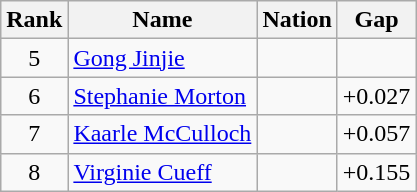<table class="wikitable sortable" style="text-align:center">
<tr>
<th>Rank</th>
<th>Name</th>
<th>Nation</th>
<th>Gap</th>
</tr>
<tr>
<td>5</td>
<td align=left><a href='#'>Gong Jinjie</a></td>
<td align=left></td>
<td></td>
</tr>
<tr>
<td>6</td>
<td align=left><a href='#'>Stephanie Morton</a></td>
<td align=left></td>
<td>+0.027</td>
</tr>
<tr>
<td>7</td>
<td align=left><a href='#'>Kaarle McCulloch</a></td>
<td align=left></td>
<td>+0.057</td>
</tr>
<tr>
<td>8</td>
<td align=left><a href='#'>Virginie Cueff</a></td>
<td align=left></td>
<td>+0.155</td>
</tr>
</table>
